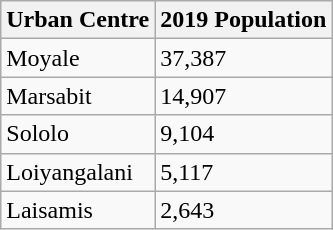<table class="wikitable">
<tr>
<th>Urban Centre</th>
<th>2019 Population</th>
</tr>
<tr>
<td>Moyale</td>
<td>37,387</td>
</tr>
<tr>
<td>Marsabit</td>
<td>14,907</td>
</tr>
<tr>
<td>Sololo</td>
<td>9,104</td>
</tr>
<tr>
<td>Loiyangalani</td>
<td>5,117</td>
</tr>
<tr>
<td>Laisamis</td>
<td>2,643</td>
</tr>
</table>
